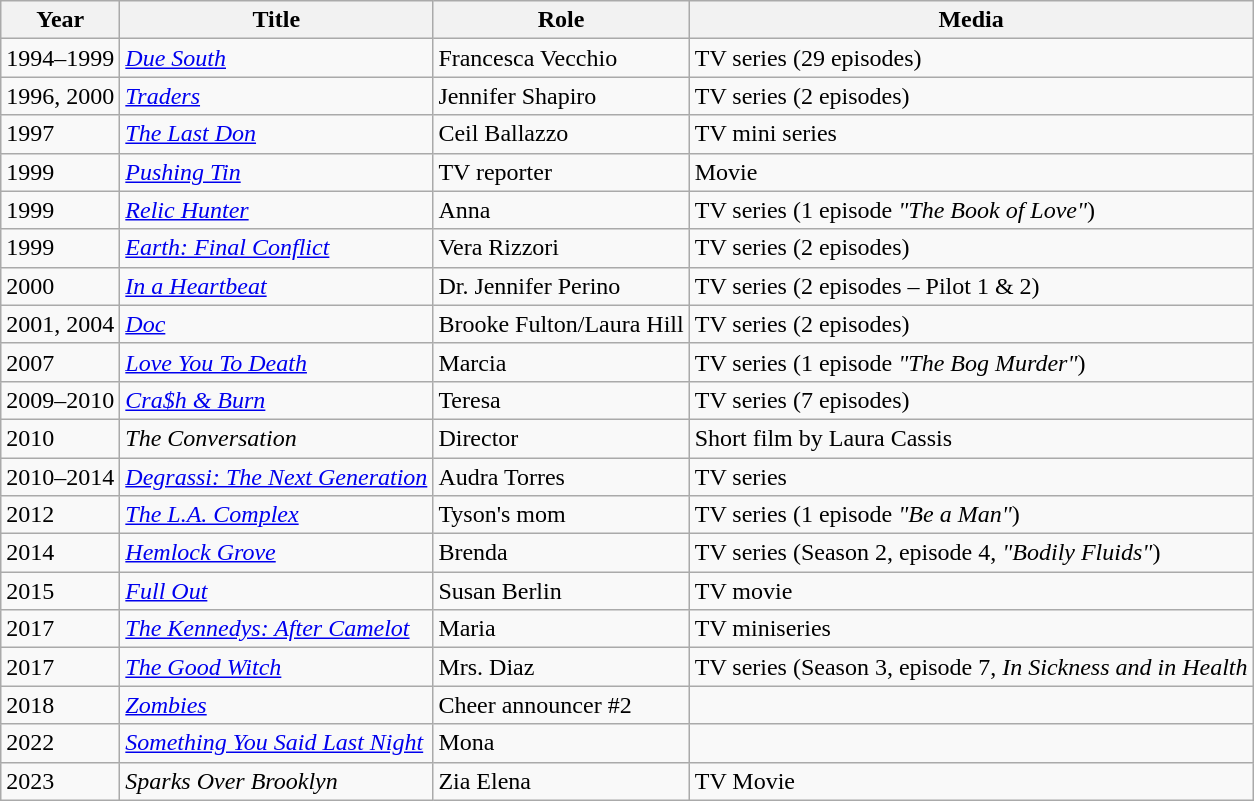<table class="wikitable sortable">
<tr>
<th>Year</th>
<th>Title</th>
<th>Role</th>
<th>Media</th>
</tr>
<tr>
<td>1994–1999</td>
<td><em><a href='#'>Due South</a></em></td>
<td>Francesca Vecchio</td>
<td>TV series (29 episodes)</td>
</tr>
<tr>
<td>1996, 2000</td>
<td><em><a href='#'>Traders</a></em></td>
<td>Jennifer Shapiro</td>
<td>TV series (2 episodes)</td>
</tr>
<tr>
<td>1997</td>
<td data-sort-value="Last Don, The"><em><a href='#'>The Last Don</a></em></td>
<td>Ceil Ballazzo</td>
<td>TV mini series</td>
</tr>
<tr>
<td>1999</td>
<td><em><a href='#'>Pushing Tin</a></em></td>
<td>TV reporter</td>
<td>Movie</td>
</tr>
<tr>
<td>1999</td>
<td><em><a href='#'>Relic Hunter</a></em></td>
<td>Anna</td>
<td>TV series (1 episode <em>"The Book of Love"</em>)</td>
</tr>
<tr>
<td>1999</td>
<td><em><a href='#'>Earth: Final Conflict</a></em></td>
<td>Vera Rizzori</td>
<td>TV series (2 episodes)</td>
</tr>
<tr>
<td>2000</td>
<td><em><a href='#'>In a Heartbeat</a></em></td>
<td>Dr. Jennifer Perino</td>
<td>TV series (2 episodes – Pilot 1 & 2)</td>
</tr>
<tr>
<td>2001, 2004</td>
<td><em><a href='#'>Doc</a></em></td>
<td>Brooke Fulton/Laura Hill</td>
<td>TV series (2 episodes)</td>
</tr>
<tr>
<td>2007</td>
<td><em><a href='#'>Love You To Death</a></em></td>
<td>Marcia</td>
<td>TV series (1 episode <em>"The Bog Murder"</em>)</td>
</tr>
<tr>
<td>2009–2010</td>
<td><em><a href='#'>Cra$h & Burn</a></em></td>
<td>Teresa</td>
<td>TV series (7 episodes)</td>
</tr>
<tr>
<td>2010</td>
<td data-sort-value="Conversation, The"><em>The Conversation</em></td>
<td>Director</td>
<td>Short film by Laura Cassis</td>
</tr>
<tr>
<td>2010–2014</td>
<td><em><a href='#'>Degrassi: The Next Generation</a></em></td>
<td>Audra Torres</td>
<td>TV series</td>
</tr>
<tr>
<td>2012</td>
<td data-sort-value="L.A. Complex, The"><em><a href='#'>The L.A. Complex</a></em></td>
<td>Tyson's mom</td>
<td>TV series (1 episode <em>"Be a Man"</em>)</td>
</tr>
<tr>
<td>2014</td>
<td><em><a href='#'>Hemlock Grove</a></em></td>
<td>Brenda</td>
<td>TV series (Season 2, episode 4, <em>"Bodily Fluids"</em>)</td>
</tr>
<tr>
<td>2015</td>
<td><em><a href='#'>Full Out</a></em></td>
<td>Susan Berlin</td>
<td>TV movie</td>
</tr>
<tr>
<td>2017</td>
<td data-sort-value="Kennedys: After Camelot, The"><em><a href='#'>The Kennedys: After Camelot</a></em></td>
<td>Maria</td>
<td>TV miniseries</td>
</tr>
<tr>
<td>2017</td>
<td data-sort-value="Good Witch, The"><em><a href='#'>The Good Witch</a></em></td>
<td>Mrs. Diaz</td>
<td>TV series (Season 3, episode 7, <em>In Sickness and in Health</em></td>
</tr>
<tr>
<td>2018</td>
<td><em><a href='#'>Zombies</a></em></td>
<td>Cheer announcer #2</td>
<td></td>
</tr>
<tr>
<td>2022</td>
<td><em><a href='#'>Something You Said Last Night</a></em></td>
<td>Mona</td>
<td></td>
</tr>
<tr>
<td>2023</td>
<td><em>Sparks Over Brooklyn</em></td>
<td>Zia Elena</td>
<td>TV Movie</td>
</tr>
</table>
